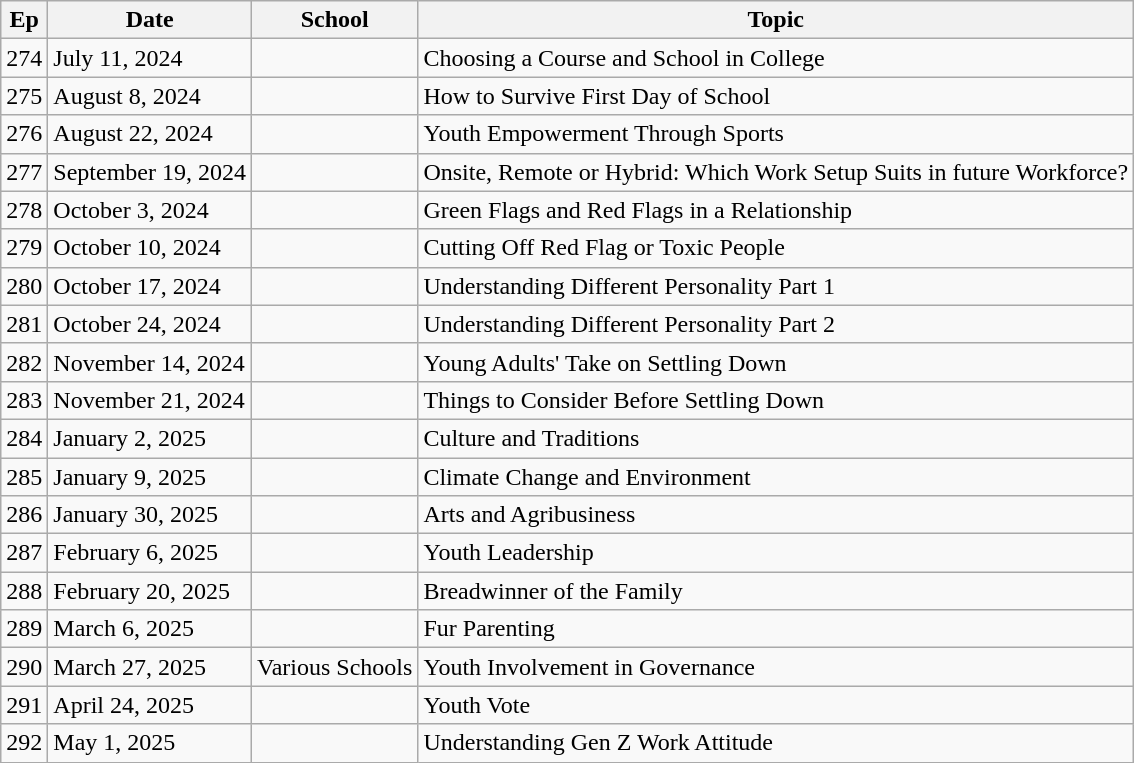<table class="wikitable table">
<tr>
<th>Ep</th>
<th>Date</th>
<th>School</th>
<th>Topic</th>
</tr>
<tr>
<td>274</td>
<td>July 11, 2024</td>
<td></td>
<td>Choosing a Course and School in College</td>
</tr>
<tr>
<td>275</td>
<td>August 8, 2024</td>
<td></td>
<td>How to Survive First Day of School</td>
</tr>
<tr>
<td>276</td>
<td>August 22, 2024</td>
<td></td>
<td>Youth Empowerment Through Sports</td>
</tr>
<tr>
<td>277</td>
<td>September 19, 2024</td>
<td></td>
<td>Onsite, Remote or Hybrid: Which Work Setup Suits in future Workforce?</td>
</tr>
<tr>
<td>278</td>
<td>October 3, 2024</td>
<td></td>
<td>Green Flags and Red Flags in a Relationship</td>
</tr>
<tr>
<td>279</td>
<td>October 10, 2024</td>
<td></td>
<td>Cutting Off Red Flag or Toxic People</td>
</tr>
<tr>
<td>280</td>
<td>October 17, 2024</td>
<td></td>
<td>Understanding Different Personality Part 1</td>
</tr>
<tr>
<td>281</td>
<td>October 24, 2024</td>
<td></td>
<td>Understanding Different Personality Part 2</td>
</tr>
<tr>
<td>282</td>
<td>November 14, 2024</td>
<td></td>
<td>Young Adults' Take on Settling Down</td>
</tr>
<tr>
<td>283</td>
<td>November 21, 2024</td>
<td></td>
<td>Things to Consider Before Settling Down</td>
</tr>
<tr>
<td>284</td>
<td>January 2, 2025</td>
<td></td>
<td>Culture and Traditions</td>
</tr>
<tr>
<td>285</td>
<td>January 9, 2025</td>
<td></td>
<td>Climate Change and Environment</td>
</tr>
<tr>
<td>286</td>
<td>January 30, 2025</td>
<td></td>
<td>Arts and Agribusiness</td>
</tr>
<tr>
<td>287</td>
<td>February 6, 2025</td>
<td></td>
<td>Youth Leadership</td>
</tr>
<tr>
<td>288</td>
<td>February 20, 2025</td>
<td></td>
<td>Breadwinner of the Family</td>
</tr>
<tr>
<td>289</td>
<td>March 6, 2025</td>
<td></td>
<td>Fur Parenting</td>
</tr>
<tr>
<td>290</td>
<td>March 27, 2025</td>
<td>Various Schools</td>
<td>Youth Involvement in Governance</td>
</tr>
<tr>
<td>291</td>
<td>April 24, 2025</td>
<td></td>
<td>Youth Vote</td>
</tr>
<tr>
<td>292</td>
<td>May 1, 2025</td>
<td></td>
<td>Understanding Gen Z Work Attitude</td>
</tr>
</table>
